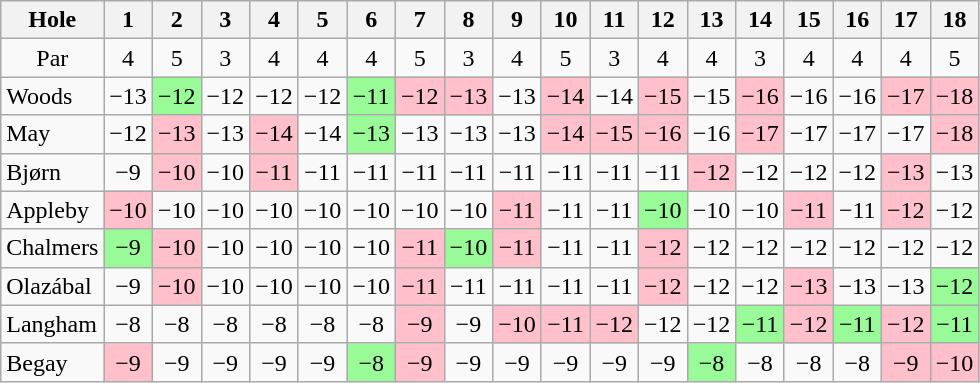<table class="wikitable" style="text-align:center">
<tr>
<th>Hole</th>
<th>1</th>
<th>2</th>
<th>3</th>
<th>4</th>
<th>5</th>
<th>6</th>
<th>7</th>
<th>8</th>
<th>9</th>
<th>10</th>
<th>11</th>
<th>12</th>
<th>13</th>
<th>14</th>
<th>15</th>
<th>16</th>
<th>17</th>
<th>18</th>
</tr>
<tr>
<td>Par</td>
<td>4</td>
<td>5</td>
<td>3</td>
<td>4</td>
<td>4</td>
<td>4</td>
<td>5</td>
<td>3</td>
<td>4</td>
<td>5</td>
<td>3</td>
<td>4</td>
<td>4</td>
<td>3</td>
<td>4</td>
<td>4</td>
<td>4</td>
<td>5</td>
</tr>
<tr>
<td align=left> Woods</td>
<td>−13</td>
<td style="background: PaleGreen;">−12</td>
<td>−12</td>
<td>−12</td>
<td>−12</td>
<td style="background: PaleGreen;">−11</td>
<td style="background: Pink;">−12</td>
<td style="background: Pink;">−13</td>
<td>−13</td>
<td style="background: Pink;">−14</td>
<td>−14</td>
<td style="background: Pink;">−15</td>
<td>−15</td>
<td style="background: Pink;">−16</td>
<td>−16</td>
<td>−16</td>
<td style="background: Pink;">−17</td>
<td style="background: Pink;">−18</td>
</tr>
<tr>
<td align=left> May</td>
<td>−12</td>
<td style="background: Pink;">−13</td>
<td>−13</td>
<td style="background: Pink;">−14</td>
<td>−14</td>
<td style="background: PaleGreen;">−13</td>
<td>−13</td>
<td>−13</td>
<td>−13</td>
<td style="background: Pink;">−14</td>
<td style="background: Pink;">−15</td>
<td style="background: Pink;">−16</td>
<td>−16</td>
<td style="background: Pink;">−17</td>
<td>−17</td>
<td>−17</td>
<td>−17</td>
<td style="background: Pink;">−18</td>
</tr>
<tr>
<td align=left> Bjørn</td>
<td>−9</td>
<td style="background: Pink;">−10</td>
<td>−10</td>
<td style="background: Pink;">−11</td>
<td>−11</td>
<td>−11</td>
<td>−11</td>
<td>−11</td>
<td>−11</td>
<td>−11</td>
<td>−11</td>
<td>−11</td>
<td style="background: Pink;">−12</td>
<td>−12</td>
<td>−12</td>
<td>−12</td>
<td style="background: Pink;">−13</td>
<td>−13</td>
</tr>
<tr>
<td align=left> Appleby</td>
<td style="background: Pink;">−10</td>
<td>−10</td>
<td>−10</td>
<td>−10</td>
<td>−10</td>
<td>−10</td>
<td>−10</td>
<td>−10</td>
<td style="background: Pink;">−11</td>
<td>−11</td>
<td>−11</td>
<td style="background: PaleGreen;">−10</td>
<td>−10</td>
<td>−10</td>
<td style="background: Pink;">−11</td>
<td>−11</td>
<td style="background: Pink;">−12</td>
<td>−12</td>
</tr>
<tr>
<td align=left> Chalmers</td>
<td style="background: PaleGreen;">−9</td>
<td style="background: Pink;">−10</td>
<td>−10</td>
<td>−10</td>
<td>−10</td>
<td>−10</td>
<td style="background: Pink;">−11</td>
<td style="background: PaleGreen;">−10</td>
<td style="background: Pink;">−11</td>
<td>−11</td>
<td>−11</td>
<td style="background: Pink;">−12</td>
<td>−12</td>
<td>−12</td>
<td>−12</td>
<td>−12</td>
<td>−12</td>
<td>−12</td>
</tr>
<tr>
<td align=left> Olazábal</td>
<td>−9</td>
<td style="background: Pink;">−10</td>
<td>−10</td>
<td>−10</td>
<td>−10</td>
<td>−10</td>
<td style="background: Pink;">−11</td>
<td>−11</td>
<td>−11</td>
<td>−11</td>
<td>−11</td>
<td style="background: Pink;">−12</td>
<td>−12</td>
<td>−12</td>
<td style="background: Pink;">−13</td>
<td>−13</td>
<td>−13</td>
<td style="background: PaleGreen;">−12</td>
</tr>
<tr>
<td align=left> Langham</td>
<td>−8</td>
<td>−8</td>
<td>−8</td>
<td>−8</td>
<td>−8</td>
<td>−8</td>
<td style="background: Pink;">−9</td>
<td>−9</td>
<td style="background: Pink;">−10</td>
<td style="background: Pink;">−11</td>
<td style="background: Pink;">−12</td>
<td>−12</td>
<td>−12</td>
<td style="background: PaleGreen;">−11</td>
<td style="background: Pink;">−12</td>
<td style="background: PaleGreen;">−11</td>
<td style="background: Pink;">−12</td>
<td style="background: PaleGreen;">−11</td>
</tr>
<tr>
<td align=left> Begay</td>
<td style="background: Pink;">−9</td>
<td>−9</td>
<td>−9</td>
<td>−9</td>
<td>−9</td>
<td style="background: PaleGreen;">−8</td>
<td style="background: Pink;">−9</td>
<td>−9</td>
<td>−9</td>
<td>−9</td>
<td>−9</td>
<td>−9</td>
<td style="background: PaleGreen;">−8</td>
<td>−8</td>
<td>−8</td>
<td>−8</td>
<td style="background: Pink;">−9</td>
<td style="background: Pink;">−10</td>
</tr>
</table>
